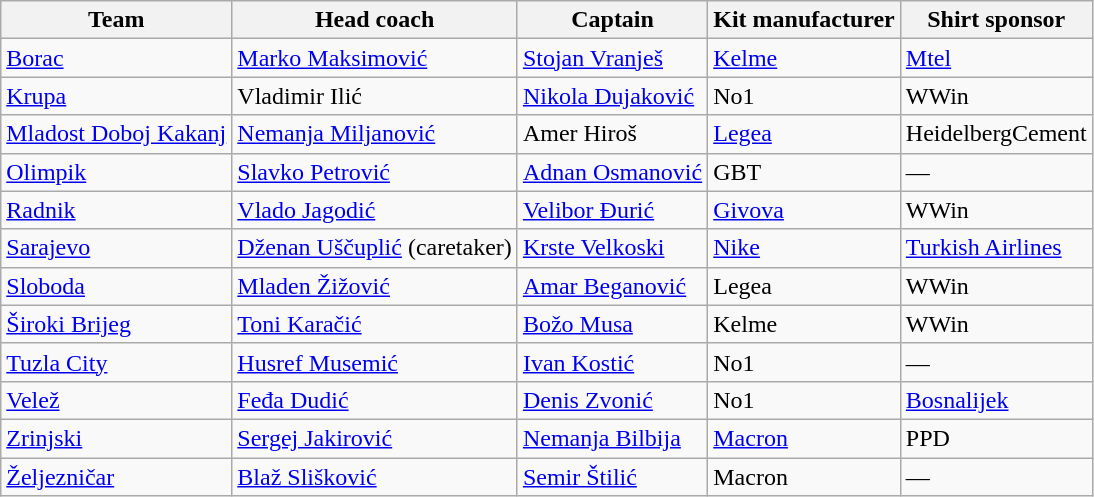<table class="wikitable sortable" style="text-align:left; margin-top:0.2em">
<tr>
<th>Team</th>
<th>Head coach</th>
<th>Captain</th>
<th>Kit manufacturer</th>
<th>Shirt sponsor</th>
</tr>
<tr>
<td><a href='#'>Borac</a></td>
<td> <a href='#'>Marko Maksimović</a></td>
<td> <a href='#'>Stojan Vranješ</a></td>
<td><a href='#'>Kelme</a></td>
<td><a href='#'>Mtel</a></td>
</tr>
<tr>
<td><a href='#'>Krupa</a></td>
<td> Vladimir Ilić</td>
<td> <a href='#'>Nikola Dujaković</a></td>
<td>No1</td>
<td>WWin</td>
</tr>
<tr>
<td><a href='#'>Mladost Doboj Kakanj</a></td>
<td> <a href='#'>Nemanja Miljanović</a></td>
<td> Amer Hiroš</td>
<td><a href='#'>Legea</a></td>
<td>HeidelbergCement</td>
</tr>
<tr>
<td><a href='#'>Olimpik</a></td>
<td> <a href='#'>Slavko Petrović</a></td>
<td> <a href='#'>Adnan Osmanović</a></td>
<td>GBT</td>
<td>—</td>
</tr>
<tr>
<td><a href='#'>Radnik</a></td>
<td> <a href='#'>Vlado Jagodić</a></td>
<td> <a href='#'>Velibor Đurić</a></td>
<td><a href='#'>Givova</a></td>
<td>WWin</td>
</tr>
<tr>
<td><a href='#'>Sarajevo</a></td>
<td> <a href='#'>Dženan Uščuplić</a> (caretaker)</td>
<td> <a href='#'>Krste Velkoski</a></td>
<td><a href='#'>Nike</a></td>
<td><a href='#'>Turkish Airlines</a></td>
</tr>
<tr>
<td><a href='#'>Sloboda</a></td>
<td> <a href='#'>Mladen Žižović</a></td>
<td> <a href='#'>Amar Beganović</a></td>
<td>Legea</td>
<td>WWin</td>
</tr>
<tr>
<td><a href='#'>Široki Brijeg</a></td>
<td> <a href='#'>Toni Karačić</a></td>
<td> <a href='#'>Božo Musa</a></td>
<td>Kelme</td>
<td>WWin</td>
</tr>
<tr>
<td><a href='#'>Tuzla City</a></td>
<td> <a href='#'>Husref Musemić</a></td>
<td> <a href='#'>Ivan Kostić</a></td>
<td>No1</td>
<td>—</td>
</tr>
<tr>
<td><a href='#'>Velež</a></td>
<td> <a href='#'>Feđa Dudić</a></td>
<td> <a href='#'>Denis Zvonić</a></td>
<td>No1</td>
<td><a href='#'>Bosnalijek</a></td>
</tr>
<tr>
<td><a href='#'>Zrinjski</a></td>
<td> <a href='#'>Sergej Jakirović</a></td>
<td> <a href='#'>Nemanja Bilbija</a></td>
<td><a href='#'>Macron</a></td>
<td>PPD</td>
</tr>
<tr>
<td><a href='#'>Željezničar</a></td>
<td> <a href='#'>Blaž Slišković</a></td>
<td> <a href='#'>Semir Štilić</a></td>
<td>Macron</td>
<td>—</td>
</tr>
</table>
